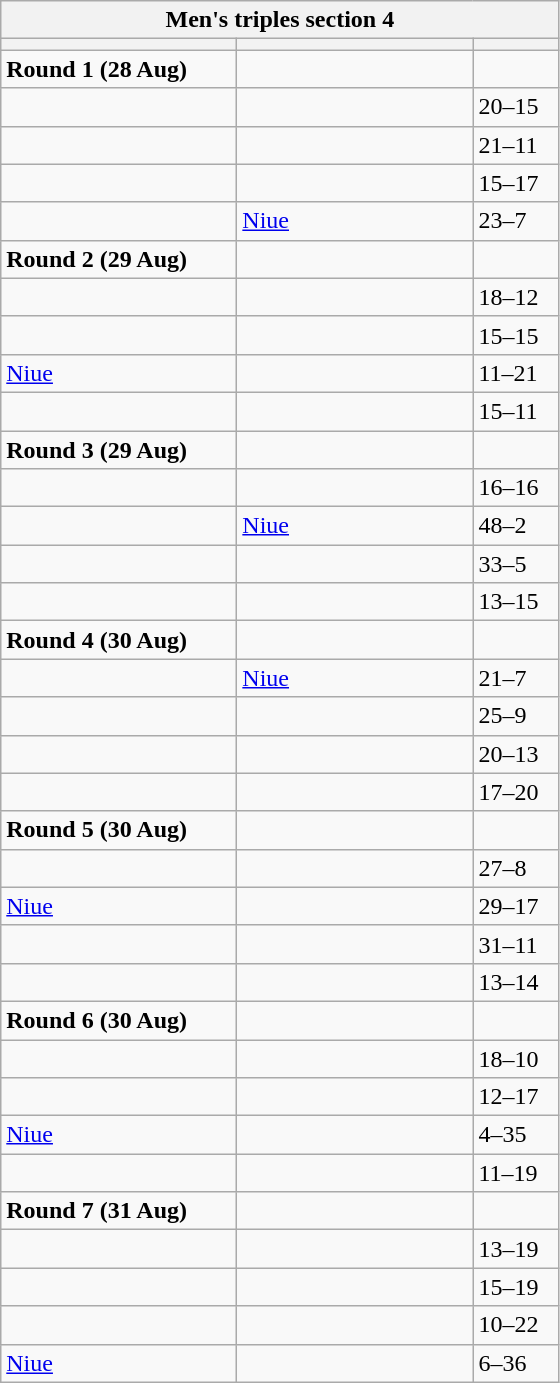<table class="wikitable">
<tr>
<th colspan="3">Men's triples section 4</th>
</tr>
<tr>
<th width=150></th>
<th width=150></th>
<th width=50></th>
</tr>
<tr>
<td><strong>Round 1 (28 Aug)</strong></td>
<td></td>
<td></td>
</tr>
<tr>
<td></td>
<td></td>
<td>20–15</td>
</tr>
<tr>
<td></td>
<td></td>
<td>21–11</td>
</tr>
<tr>
<td></td>
<td></td>
<td>15–17</td>
</tr>
<tr>
<td></td>
<td> <a href='#'>Niue</a></td>
<td>23–7</td>
</tr>
<tr>
<td><strong>Round 2 (29 Aug)</strong></td>
<td></td>
<td></td>
</tr>
<tr>
<td></td>
<td></td>
<td>18–12</td>
</tr>
<tr>
<td></td>
<td></td>
<td>15–15</td>
</tr>
<tr>
<td> <a href='#'>Niue</a></td>
<td></td>
<td>11–21</td>
</tr>
<tr>
<td></td>
<td></td>
<td>15–11</td>
</tr>
<tr>
<td><strong>Round 3 (29 Aug)</strong></td>
<td></td>
<td></td>
</tr>
<tr>
<td></td>
<td></td>
<td>16–16</td>
</tr>
<tr>
<td></td>
<td> <a href='#'>Niue</a></td>
<td>48–2</td>
</tr>
<tr>
<td></td>
<td></td>
<td>33–5</td>
</tr>
<tr>
<td></td>
<td></td>
<td>13–15</td>
</tr>
<tr>
<td><strong>Round 4 (30 Aug)</strong></td>
<td></td>
<td></td>
</tr>
<tr>
<td></td>
<td> <a href='#'>Niue</a></td>
<td>21–7</td>
</tr>
<tr>
<td></td>
<td></td>
<td>25–9</td>
</tr>
<tr>
<td></td>
<td></td>
<td>20–13</td>
</tr>
<tr>
<td></td>
<td></td>
<td>17–20</td>
</tr>
<tr>
<td><strong>Round 5 (30 Aug)</strong></td>
<td></td>
<td></td>
</tr>
<tr>
<td></td>
<td></td>
<td>27–8</td>
</tr>
<tr>
<td> <a href='#'>Niue</a></td>
<td></td>
<td>29–17</td>
</tr>
<tr>
<td></td>
<td></td>
<td>31–11</td>
</tr>
<tr>
<td></td>
<td></td>
<td>13–14</td>
</tr>
<tr>
<td><strong>Round 6  (30 Aug)</strong></td>
<td></td>
<td></td>
</tr>
<tr>
<td></td>
<td></td>
<td>18–10</td>
</tr>
<tr>
<td></td>
<td></td>
<td>12–17</td>
</tr>
<tr>
<td> <a href='#'>Niue</a></td>
<td></td>
<td>4–35</td>
</tr>
<tr>
<td></td>
<td></td>
<td>11–19</td>
</tr>
<tr>
<td><strong>Round 7 (31 Aug)</strong></td>
<td></td>
<td></td>
</tr>
<tr>
<td></td>
<td></td>
<td>13–19</td>
</tr>
<tr>
<td></td>
<td></td>
<td>15–19</td>
</tr>
<tr>
<td></td>
<td></td>
<td>10–22</td>
</tr>
<tr>
<td> <a href='#'>Niue</a></td>
<td></td>
<td>6–36</td>
</tr>
</table>
